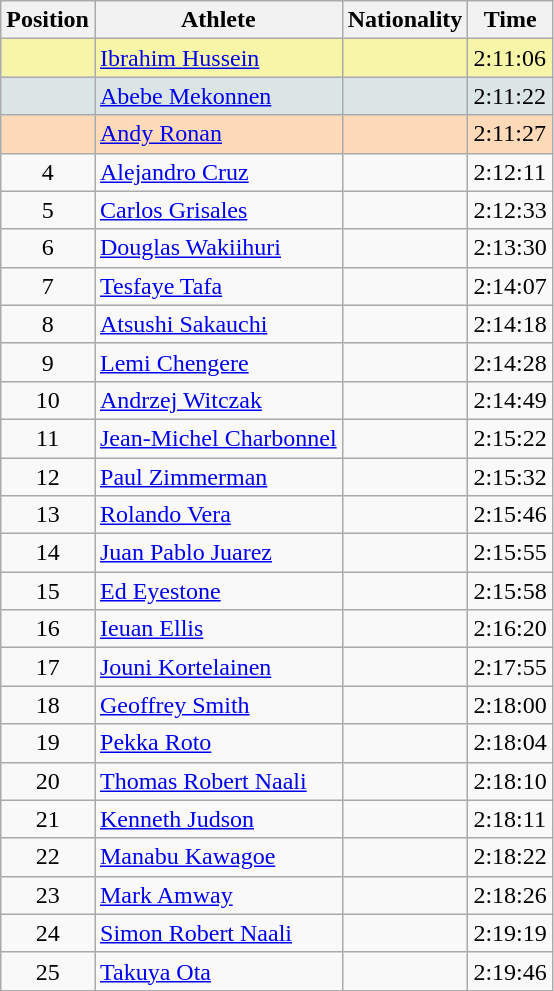<table class="wikitable sortable">
<tr>
<th>Position</th>
<th>Athlete</th>
<th>Nationality</th>
<th>Time</th>
</tr>
<tr bgcolor="#F7F6A8">
<td align=center></td>
<td><a href='#'>Ibrahim Hussein</a></td>
<td></td>
<td>2:11:06</td>
</tr>
<tr bgcolor="#DCE5E5">
<td align=center></td>
<td><a href='#'>Abebe Mekonnen</a></td>
<td></td>
<td>2:11:22</td>
</tr>
<tr bgcolor="#FFDAB9">
<td align=center></td>
<td><a href='#'>Andy Ronan</a></td>
<td></td>
<td>2:11:27</td>
</tr>
<tr>
<td align=center>4</td>
<td><a href='#'>Alejandro Cruz</a></td>
<td></td>
<td>2:12:11</td>
</tr>
<tr>
<td align=center>5</td>
<td><a href='#'>Carlos Grisales</a></td>
<td></td>
<td>2:12:33</td>
</tr>
<tr>
<td align=center>6</td>
<td><a href='#'>Douglas Wakiihuri</a></td>
<td></td>
<td>2:13:30</td>
</tr>
<tr>
<td align=center>7</td>
<td><a href='#'>Tesfaye Tafa</a></td>
<td></td>
<td>2:14:07</td>
</tr>
<tr>
<td align=center>8</td>
<td><a href='#'>Atsushi Sakauchi</a></td>
<td></td>
<td>2:14:18</td>
</tr>
<tr>
<td align=center>9</td>
<td><a href='#'>Lemi Chengere</a></td>
<td></td>
<td>2:14:28</td>
</tr>
<tr>
<td align=center>10</td>
<td><a href='#'>Andrzej Witczak</a></td>
<td></td>
<td>2:14:49</td>
</tr>
<tr>
<td align=center>11</td>
<td><a href='#'>Jean-Michel Charbonnel</a></td>
<td></td>
<td>2:15:22</td>
</tr>
<tr>
<td align=center>12</td>
<td><a href='#'>Paul Zimmerman</a></td>
<td></td>
<td>2:15:32</td>
</tr>
<tr>
<td align=center>13</td>
<td><a href='#'>Rolando Vera</a></td>
<td></td>
<td>2:15:46</td>
</tr>
<tr>
<td align=center>14</td>
<td><a href='#'>Juan Pablo Juarez</a></td>
<td></td>
<td>2:15:55</td>
</tr>
<tr>
<td align=center>15</td>
<td><a href='#'>Ed Eyestone</a></td>
<td></td>
<td>2:15:58</td>
</tr>
<tr>
<td align=center>16</td>
<td><a href='#'>Ieuan Ellis</a></td>
<td></td>
<td>2:16:20</td>
</tr>
<tr>
<td align=center>17</td>
<td><a href='#'>Jouni Kortelainen</a></td>
<td></td>
<td>2:17:55</td>
</tr>
<tr>
<td align=center>18</td>
<td><a href='#'>Geoffrey Smith</a></td>
<td></td>
<td>2:18:00</td>
</tr>
<tr>
<td align=center>19</td>
<td><a href='#'>Pekka Roto</a></td>
<td></td>
<td>2:18:04</td>
</tr>
<tr>
<td align=center>20</td>
<td><a href='#'>Thomas Robert Naali</a></td>
<td></td>
<td>2:18:10</td>
</tr>
<tr>
<td align=center>21</td>
<td><a href='#'>Kenneth Judson</a></td>
<td></td>
<td>2:18:11</td>
</tr>
<tr>
<td align=center>22</td>
<td><a href='#'>Manabu Kawagoe</a></td>
<td></td>
<td>2:18:22</td>
</tr>
<tr>
<td align=center>23</td>
<td><a href='#'>Mark Amway</a></td>
<td></td>
<td>2:18:26</td>
</tr>
<tr>
<td align=center>24</td>
<td><a href='#'>Simon Robert Naali</a></td>
<td></td>
<td>2:19:19</td>
</tr>
<tr>
<td align=center>25</td>
<td><a href='#'>Takuya Ota</a></td>
<td></td>
<td>2:19:46</td>
</tr>
</table>
